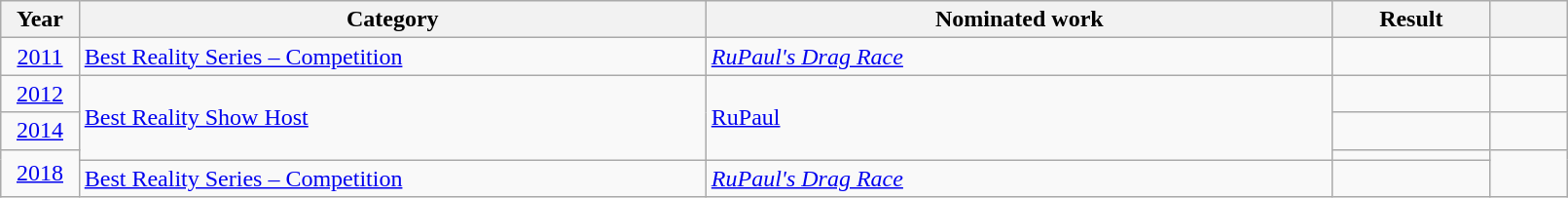<table class="wikitable" style="width:85%;">
<tr>
<th width=5%>Year</th>
<th style="width:40%;">Category</th>
<th style="width:40%;">Nominated work</th>
<th style="width:10%;">Result</th>
<th width=5%></th>
</tr>
<tr>
<td style="text-align: center;"><a href='#'>2011</a></td>
<td><a href='#'>Best Reality Series – Competition</a></td>
<td><em><a href='#'>RuPaul's Drag Race</a></em></td>
<td></td>
<td></td>
</tr>
<tr>
<td style="text-align: center;"><a href='#'>2012</a></td>
<td rowspan="3"><a href='#'>Best Reality Show Host</a></td>
<td rowspan="3"><a href='#'>RuPaul</a></td>
<td></td>
<td></td>
</tr>
<tr>
<td style="text-align: center;"><a href='#'>2014</a></td>
<td></td>
<td></td>
</tr>
<tr>
<td rowspan="2" style="text-align: center;"><a href='#'>2018</a></td>
<td></td>
<td rowspan="2"></td>
</tr>
<tr>
<td><a href='#'>Best Reality Series – Competition</a></td>
<td><em><a href='#'>RuPaul's Drag Race</a></em></td>
<td></td>
</tr>
</table>
